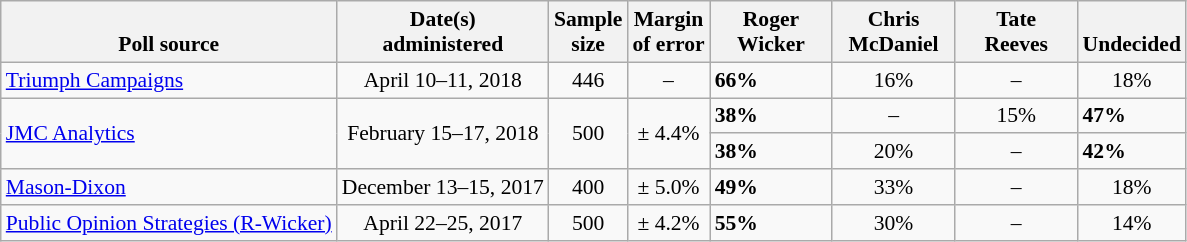<table class="wikitable" style="font-size:90%">
<tr valign=bottom>
<th>Poll source</th>
<th>Date(s)<br>administered</th>
<th>Sample<br>size</th>
<th>Margin<br>of error</th>
<th style="width:75px;">Roger<br>Wicker</th>
<th style="width:75px;">Chris<br>McDaniel</th>
<th style="width:75px;">Tate<br>Reeves</th>
<th>Undecided</th>
</tr>
<tr>
<td><a href='#'>Triumph Campaigns</a></td>
<td align=center>April 10–11, 2018</td>
<td align=center>446</td>
<td align=center>–</td>
<td><strong>66%</strong></td>
<td align=center>16%</td>
<td align=center>–</td>
<td align=center>18%</td>
</tr>
<tr>
<td rowspan=2><a href='#'>JMC Analytics</a></td>
<td rowspan=2 align=center>February 15–17, 2018</td>
<td rowspan=2 align=center>500</td>
<td rowspan=2 align=center>± 4.4%</td>
<td><strong>38%</strong></td>
<td align=center>–</td>
<td align=center>15%</td>
<td><strong>47%</strong></td>
</tr>
<tr>
<td><strong>38%</strong></td>
<td align=center>20%</td>
<td align=center>–</td>
<td><strong>42%</strong></td>
</tr>
<tr>
<td><a href='#'>Mason-Dixon</a></td>
<td align=center>December 13–15, 2017</td>
<td align=center>400</td>
<td align=center>± 5.0%</td>
<td><strong>49%</strong></td>
<td align=center>33%</td>
<td align=center>–</td>
<td align=center>18%</td>
</tr>
<tr>
<td><a href='#'>Public Opinion Strategies (R-Wicker)</a></td>
<td align=center>April 22–25, 2017</td>
<td align=center>500</td>
<td align=center>± 4.2%</td>
<td><strong>55%</strong></td>
<td align=center>30%</td>
<td align=center>–</td>
<td align=center>14%</td>
</tr>
</table>
